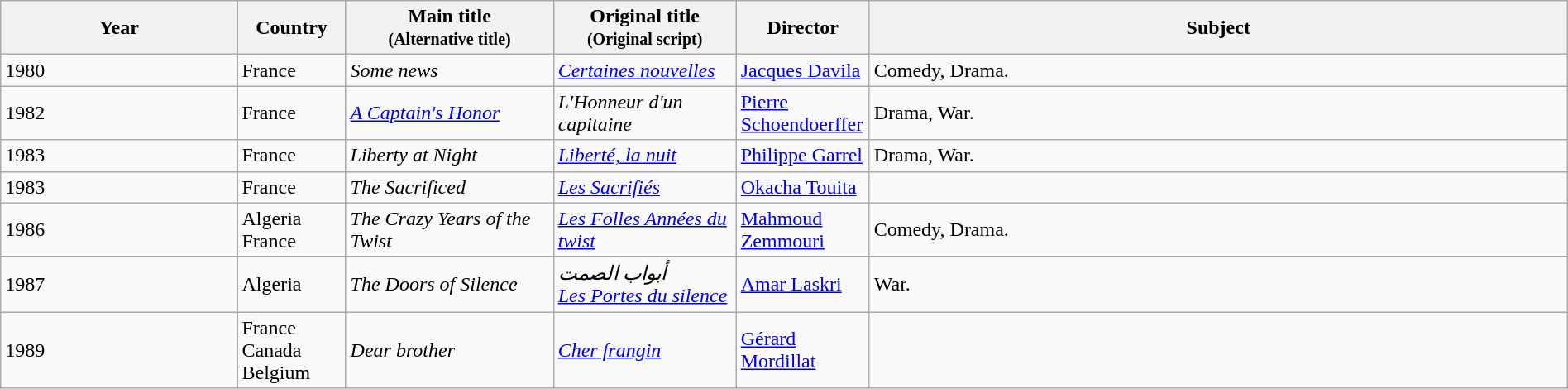<table class="wikitable sortable" style="width:100%;">
<tr>
<th>Year</th>
<th width= 80>Country</th>
<th class="unsortable" style="width:160px;">Main title<br><small>(Alternative title)</small></th>
<th class="unsortable" style="width:140px;">Original title<br><small>(Original script)</small></th>
<th width=100>Director</th>
<th class="unsortable">Subject</th>
</tr>
<tr>
<td>1980</td>
<td>France</td>
<td><em>Some news</em></td>
<td><em><a href='#'>Certaines nouvelles</a></em></td>
<td><a href='#'>Jacques Davila</a></td>
<td>Comedy, Drama.</td>
</tr>
<tr>
<td>1982</td>
<td>France</td>
<td><em><a href='#'>A Captain's Honor</a></em></td>
<td><em>L'Honneur d'un capitaine</em></td>
<td><a href='#'>Pierre Schoendoerffer</a></td>
<td>Drama, War.</td>
</tr>
<tr>
<td>1983</td>
<td>France</td>
<td><em>Liberty at Night</em></td>
<td><em><a href='#'>Liberté, la nuit</a></em></td>
<td><a href='#'>Philippe Garrel</a></td>
<td>Drama, War.</td>
</tr>
<tr>
<td>1983</td>
<td>France</td>
<td><em>The Sacrificed</em></td>
<td><em><a href='#'>Les Sacrifiés</a></em></td>
<td><a href='#'>Okacha Touita</a></td>
<td></td>
</tr>
<tr>
<td>1986</td>
<td>Algeria<br>France</td>
<td><em>The Crazy Years of the Twist</em></td>
<td><em><a href='#'>Les Folles Années du twist</a></em></td>
<td><a href='#'>Mahmoud Zemmouri</a></td>
<td>Comedy, Drama.</td>
</tr>
<tr>
<td>1987</td>
<td>Algeria</td>
<td><em>The Doors of Silence</em></td>
<td><em>أبواب الصمت</em><br><em><a href='#'>Les Portes du silence</a></em></td>
<td><a href='#'>Amar Laskri</a></td>
<td>War.</td>
</tr>
<tr>
<td>1989</td>
<td>France<br>Canada<br>Belgium</td>
<td><em>Dear brother</em></td>
<td><em><a href='#'>Cher frangin</a></em></td>
<td><a href='#'>Gérard Mordillat</a></td>
<td></td>
</tr>
</table>
